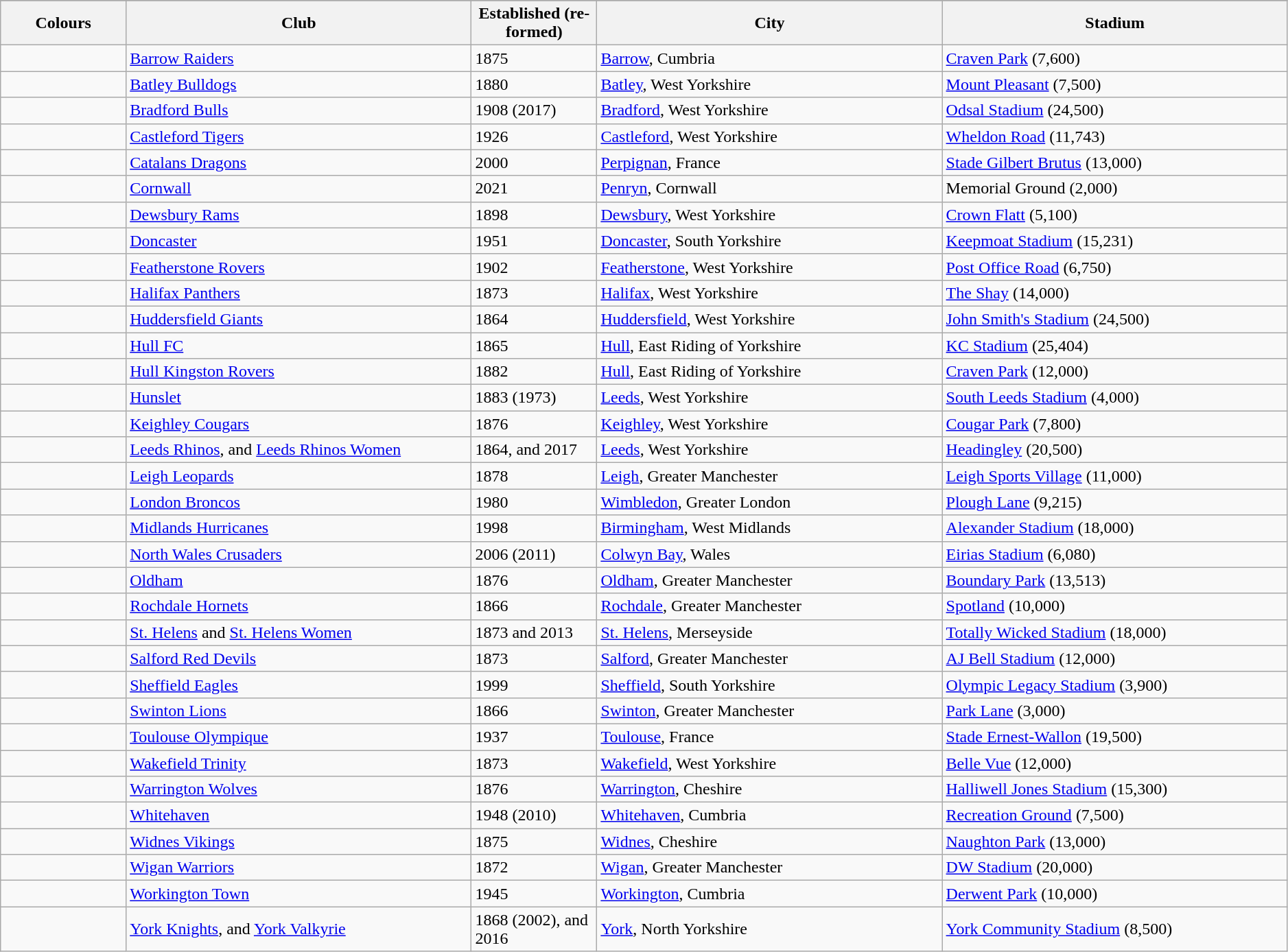<table class="wikitable sortable" style="width: 99%">
<tr>
</tr>
<tr>
<th style="width:8%">Colours</th>
<th style="width:22%">Club</th>
<th style="width:8%">Established (re-formed)</th>
<th style="width:22%">City</th>
<th style="width:22%">Stadium</th>
</tr>
<tr>
<td></td>
<td><a href='#'>Barrow Raiders</a></td>
<td>1875</td>
<td><a href='#'>Barrow</a>, Cumbria</td>
<td><a href='#'>Craven Park</a> (7,600)</td>
</tr>
<tr>
<td></td>
<td><a href='#'>Batley Bulldogs</a></td>
<td>1880</td>
<td><a href='#'>Batley</a>, West Yorkshire</td>
<td><a href='#'>Mount Pleasant</a> (7,500)</td>
</tr>
<tr>
<td></td>
<td><a href='#'>Bradford Bulls</a></td>
<td>1908 (2017)</td>
<td><a href='#'>Bradford</a>, West Yorkshire</td>
<td><a href='#'>Odsal Stadium</a> (24,500)</td>
</tr>
<tr>
<td></td>
<td><a href='#'>Castleford Tigers</a></td>
<td>1926</td>
<td><a href='#'>Castleford</a>, West Yorkshire</td>
<td><a href='#'>Wheldon Road</a> (11,743)</td>
</tr>
<tr>
<td></td>
<td><a href='#'>Catalans Dragons</a></td>
<td>2000</td>
<td><a href='#'>Perpignan</a>, France</td>
<td><a href='#'>Stade Gilbert Brutus</a> (13,000)</td>
</tr>
<tr>
<td></td>
<td><a href='#'>Cornwall</a></td>
<td>2021</td>
<td><a href='#'>Penryn</a>, Cornwall</td>
<td>Memorial Ground (2,000)</td>
</tr>
<tr>
<td></td>
<td><a href='#'>Dewsbury Rams</a></td>
<td>1898</td>
<td><a href='#'>Dewsbury</a>, West Yorkshire</td>
<td><a href='#'>Crown Flatt</a> (5,100)</td>
</tr>
<tr>
<td></td>
<td><a href='#'>Doncaster</a></td>
<td>1951</td>
<td><a href='#'>Doncaster</a>, South Yorkshire</td>
<td><a href='#'>Keepmoat Stadium</a> (15,231)</td>
</tr>
<tr>
<td></td>
<td><a href='#'>Featherstone Rovers</a></td>
<td>1902</td>
<td><a href='#'>Featherstone</a>, West Yorkshire</td>
<td><a href='#'>Post Office Road</a> (6,750)</td>
</tr>
<tr>
<td></td>
<td><a href='#'>Halifax Panthers</a></td>
<td>1873</td>
<td><a href='#'>Halifax</a>, West Yorkshire</td>
<td><a href='#'>The Shay</a> (14,000)</td>
</tr>
<tr>
<td></td>
<td><a href='#'>Huddersfield Giants</a></td>
<td>1864</td>
<td><a href='#'>Huddersfield</a>, West Yorkshire</td>
<td><a href='#'>John Smith's Stadium</a> (24,500)</td>
</tr>
<tr>
<td></td>
<td><a href='#'>Hull FC</a></td>
<td>1865</td>
<td><a href='#'>Hull</a>, East Riding of Yorkshire</td>
<td><a href='#'>KC Stadium</a> (25,404)</td>
</tr>
<tr>
<td></td>
<td><a href='#'>Hull Kingston Rovers</a></td>
<td>1882</td>
<td><a href='#'>Hull</a>, East Riding of Yorkshire</td>
<td><a href='#'>Craven Park</a> (12,000)</td>
</tr>
<tr>
<td></td>
<td><a href='#'>Hunslet</a></td>
<td>1883 (1973)</td>
<td><a href='#'>Leeds</a>, West Yorkshire</td>
<td><a href='#'>South Leeds Stadium</a> (4,000)</td>
</tr>
<tr>
<td></td>
<td><a href='#'>Keighley Cougars</a></td>
<td>1876</td>
<td><a href='#'>Keighley</a>, West Yorkshire</td>
<td><a href='#'>Cougar Park</a> (7,800)</td>
</tr>
<tr>
<td></td>
<td><a href='#'>Leeds Rhinos</a>, and <a href='#'>Leeds Rhinos Women</a></td>
<td>1864, and 2017</td>
<td><a href='#'>Leeds</a>, West Yorkshire</td>
<td><a href='#'>Headingley</a> (20,500)</td>
</tr>
<tr>
<td></td>
<td><a href='#'>Leigh Leopards</a></td>
<td>1878</td>
<td><a href='#'>Leigh</a>, Greater Manchester</td>
<td><a href='#'>Leigh Sports Village</a> (11,000)</td>
</tr>
<tr>
<td></td>
<td><a href='#'>London Broncos</a></td>
<td>1980</td>
<td><a href='#'>Wimbledon</a>, Greater London</td>
<td><a href='#'>Plough Lane</a> (9,215)</td>
</tr>
<tr>
<td></td>
<td><a href='#'>Midlands Hurricanes</a></td>
<td>1998</td>
<td><a href='#'>Birmingham</a>, West Midlands</td>
<td><a href='#'>Alexander Stadium</a> (18,000)</td>
</tr>
<tr>
<td></td>
<td><a href='#'>North Wales Crusaders</a></td>
<td>2006 (2011)</td>
<td><a href='#'>Colwyn Bay</a>, Wales</td>
<td><a href='#'>Eirias Stadium</a> (6,080)</td>
</tr>
<tr>
<td></td>
<td><a href='#'>Oldham</a></td>
<td>1876</td>
<td><a href='#'>Oldham</a>, Greater Manchester</td>
<td><a href='#'>Boundary Park</a> (13,513)</td>
</tr>
<tr>
<td></td>
<td><a href='#'>Rochdale Hornets</a></td>
<td>1866</td>
<td><a href='#'>Rochdale</a>, Greater Manchester</td>
<td><a href='#'>Spotland</a> (10,000)</td>
</tr>
<tr>
<td></td>
<td><a href='#'>St. Helens</a> and <a href='#'>St. Helens Women</a></td>
<td>1873 and 2013</td>
<td><a href='#'>St. Helens</a>, Merseyside</td>
<td><a href='#'>Totally Wicked Stadium</a> (18,000)</td>
</tr>
<tr>
<td></td>
<td><a href='#'>Salford Red Devils</a></td>
<td>1873</td>
<td><a href='#'>Salford</a>, Greater Manchester</td>
<td><a href='#'>AJ Bell Stadium</a> (12,000)</td>
</tr>
<tr>
<td></td>
<td><a href='#'>Sheffield Eagles</a></td>
<td>1999</td>
<td><a href='#'>Sheffield</a>, South Yorkshire</td>
<td><a href='#'>Olympic Legacy Stadium</a> (3,900)</td>
</tr>
<tr>
<td></td>
<td><a href='#'>Swinton Lions</a></td>
<td>1866</td>
<td><a href='#'>Swinton</a>, Greater Manchester</td>
<td><a href='#'>Park Lane</a> (3,000)</td>
</tr>
<tr>
<td></td>
<td><a href='#'>Toulouse Olympique</a></td>
<td>1937</td>
<td><a href='#'>Toulouse</a>, France</td>
<td><a href='#'>Stade Ernest-Wallon</a> (19,500)</td>
</tr>
<tr>
<td></td>
<td><a href='#'>Wakefield Trinity</a></td>
<td>1873</td>
<td><a href='#'>Wakefield</a>, West Yorkshire</td>
<td><a href='#'>Belle Vue</a> (12,000)</td>
</tr>
<tr>
<td></td>
<td><a href='#'>Warrington Wolves</a></td>
<td>1876</td>
<td><a href='#'>Warrington</a>, Cheshire</td>
<td><a href='#'>Halliwell Jones Stadium</a> (15,300)</td>
</tr>
<tr>
<td></td>
<td><a href='#'>Whitehaven</a></td>
<td>1948 (2010)</td>
<td><a href='#'>Whitehaven</a>, Cumbria</td>
<td><a href='#'>Recreation Ground</a> (7,500)</td>
</tr>
<tr>
<td></td>
<td><a href='#'>Widnes Vikings</a></td>
<td>1875</td>
<td><a href='#'>Widnes</a>, Cheshire</td>
<td><a href='#'>Naughton Park</a> (13,000)</td>
</tr>
<tr>
<td></td>
<td><a href='#'>Wigan Warriors</a></td>
<td>1872</td>
<td><a href='#'>Wigan</a>, Greater Manchester</td>
<td><a href='#'>DW Stadium</a> (20,000)</td>
</tr>
<tr>
<td></td>
<td><a href='#'>Workington Town</a></td>
<td>1945</td>
<td><a href='#'>Workington</a>, Cumbria</td>
<td><a href='#'>Derwent Park</a> (10,000)</td>
</tr>
<tr>
<td></td>
<td><a href='#'>York Knights</a>, and <a href='#'>York Valkyrie</a></td>
<td>1868 (2002), and 2016</td>
<td><a href='#'>York</a>, North Yorkshire</td>
<td><a href='#'>York Community Stadium</a> (8,500)</td>
</tr>
</table>
